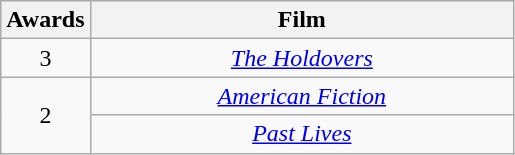<table class="wikitable" rowspan=2 border=2 style="text-align:center;">
<tr>
<th scope="col" width="50">Awards</th>
<th scope="col" width="275">Film</th>
</tr>
<tr>
<td>3</td>
<td><em><a href='#'>The Holdovers</a></em></td>
</tr>
<tr>
<td rowspan="2">2</td>
<td><em><a href='#'>American Fiction</a></em></td>
</tr>
<tr>
<td><em><a href='#'>Past Lives</a></em></td>
</tr>
</table>
